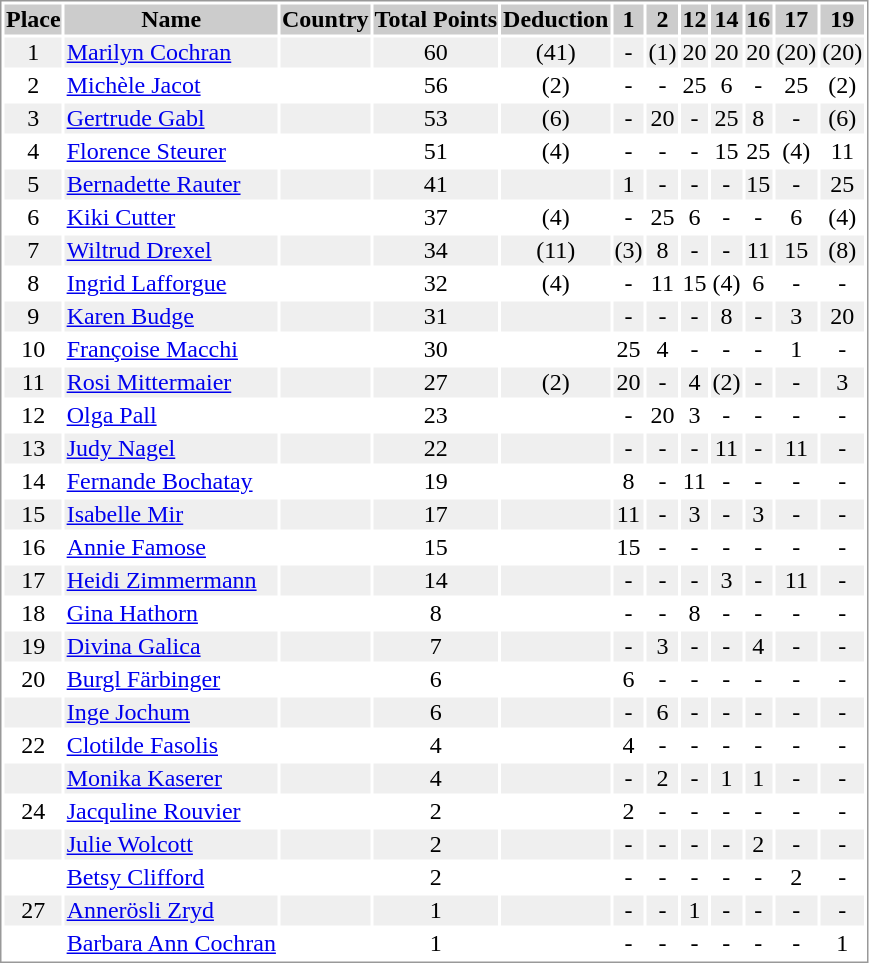<table border="0" style="border: 1px solid #999; background-color:#FFFFFF; text-align:center">
<tr align="center" bgcolor="#CCCCCC">
<th>Place</th>
<th>Name</th>
<th>Country</th>
<th>Total Points</th>
<th>Deduction</th>
<th>1</th>
<th>2</th>
<th>12</th>
<th>14</th>
<th>16</th>
<th>17</th>
<th>19</th>
</tr>
<tr bgcolor="#EFEFEF">
<td>1</td>
<td align="left"><a href='#'>Marilyn Cochran</a></td>
<td align="left"></td>
<td>60</td>
<td>(41)</td>
<td>-</td>
<td>(1)</td>
<td>20</td>
<td>20</td>
<td>20</td>
<td>(20)</td>
<td>(20)</td>
</tr>
<tr>
<td>2</td>
<td align="left"><a href='#'>Michèle Jacot</a></td>
<td align="left"></td>
<td>56</td>
<td>(2)</td>
<td>-</td>
<td>-</td>
<td>25</td>
<td>6</td>
<td>-</td>
<td>25</td>
<td>(2)</td>
</tr>
<tr bgcolor="#EFEFEF">
<td>3</td>
<td align="left"><a href='#'>Gertrude Gabl</a></td>
<td align="left"></td>
<td>53</td>
<td>(6)</td>
<td>-</td>
<td>20</td>
<td>-</td>
<td>25</td>
<td>8</td>
<td>-</td>
<td>(6)</td>
</tr>
<tr>
<td>4</td>
<td align="left"><a href='#'>Florence Steurer</a></td>
<td align="left"></td>
<td>51</td>
<td>(4)</td>
<td>-</td>
<td>-</td>
<td>-</td>
<td>15</td>
<td>25</td>
<td>(4)</td>
<td>11</td>
</tr>
<tr bgcolor="#EFEFEF">
<td>5</td>
<td align="left"><a href='#'>Bernadette Rauter</a></td>
<td align="left"></td>
<td>41</td>
<td></td>
<td>1</td>
<td>-</td>
<td>-</td>
<td>-</td>
<td>15</td>
<td>-</td>
<td>25</td>
</tr>
<tr>
<td>6</td>
<td align="left"><a href='#'>Kiki Cutter</a></td>
<td align="left"></td>
<td>37</td>
<td>(4)</td>
<td>-</td>
<td>25</td>
<td>6</td>
<td>-</td>
<td>-</td>
<td>6</td>
<td>(4)</td>
</tr>
<tr bgcolor="#EFEFEF">
<td>7</td>
<td align="left"><a href='#'>Wiltrud Drexel</a></td>
<td align="left"></td>
<td>34</td>
<td>(11)</td>
<td>(3)</td>
<td>8</td>
<td>-</td>
<td>-</td>
<td>11</td>
<td>15</td>
<td>(8)</td>
</tr>
<tr>
<td>8</td>
<td align="left"><a href='#'>Ingrid Lafforgue</a></td>
<td align="left"></td>
<td>32</td>
<td>(4)</td>
<td>-</td>
<td>11</td>
<td>15</td>
<td>(4)</td>
<td>6</td>
<td>-</td>
<td>-</td>
</tr>
<tr bgcolor="#EFEFEF">
<td>9</td>
<td align="left"><a href='#'>Karen Budge</a></td>
<td align="left"></td>
<td>31</td>
<td></td>
<td>-</td>
<td>-</td>
<td>-</td>
<td>8</td>
<td>-</td>
<td>3</td>
<td>20</td>
</tr>
<tr>
<td>10</td>
<td align="left"><a href='#'>Françoise Macchi</a></td>
<td align="left"></td>
<td>30</td>
<td></td>
<td>25</td>
<td>4</td>
<td>-</td>
<td>-</td>
<td>-</td>
<td>1</td>
<td>-</td>
</tr>
<tr bgcolor="#EFEFEF">
<td>11</td>
<td align="left"><a href='#'>Rosi Mittermaier</a></td>
<td align="left"></td>
<td>27</td>
<td>(2)</td>
<td>20</td>
<td>-</td>
<td>4</td>
<td>(2)</td>
<td>-</td>
<td>-</td>
<td>3</td>
</tr>
<tr>
<td>12</td>
<td align="left"><a href='#'>Olga Pall</a></td>
<td align="left"></td>
<td>23</td>
<td></td>
<td>-</td>
<td>20</td>
<td>3</td>
<td>-</td>
<td>-</td>
<td>-</td>
<td>-</td>
</tr>
<tr bgcolor="#EFEFEF">
<td>13</td>
<td align="left"><a href='#'>Judy Nagel</a></td>
<td align="left"></td>
<td>22</td>
<td></td>
<td>-</td>
<td>-</td>
<td>-</td>
<td>11</td>
<td>-</td>
<td>11</td>
<td>-</td>
</tr>
<tr>
<td>14</td>
<td align="left"><a href='#'>Fernande Bochatay</a></td>
<td align="left"></td>
<td>19</td>
<td></td>
<td>8</td>
<td>-</td>
<td>11</td>
<td>-</td>
<td>-</td>
<td>-</td>
<td>-</td>
</tr>
<tr bgcolor="#EFEFEF">
<td>15</td>
<td align="left"><a href='#'>Isabelle Mir</a></td>
<td align="left"></td>
<td>17</td>
<td></td>
<td>11</td>
<td>-</td>
<td>3</td>
<td>-</td>
<td>3</td>
<td>-</td>
<td>-</td>
</tr>
<tr>
<td>16</td>
<td align="left"><a href='#'>Annie Famose</a></td>
<td align="left"></td>
<td>15</td>
<td></td>
<td>15</td>
<td>-</td>
<td>-</td>
<td>-</td>
<td>-</td>
<td>-</td>
<td>-</td>
</tr>
<tr bgcolor="#EFEFEF">
<td>17</td>
<td align="left"><a href='#'>Heidi Zimmermann</a></td>
<td align="left"></td>
<td>14</td>
<td></td>
<td>-</td>
<td>-</td>
<td>-</td>
<td>3</td>
<td>-</td>
<td>11</td>
<td>-</td>
</tr>
<tr>
<td>18</td>
<td align="left"><a href='#'>Gina Hathorn</a></td>
<td align="left"></td>
<td>8</td>
<td></td>
<td>-</td>
<td>-</td>
<td>8</td>
<td>-</td>
<td>-</td>
<td>-</td>
<td>-</td>
</tr>
<tr bgcolor="#EFEFEF">
<td>19</td>
<td align="left"><a href='#'>Divina Galica</a></td>
<td align="left"></td>
<td>7</td>
<td></td>
<td>-</td>
<td>3</td>
<td>-</td>
<td>-</td>
<td>4</td>
<td>-</td>
<td>-</td>
</tr>
<tr>
<td>20</td>
<td align="left"><a href='#'>Burgl Färbinger</a></td>
<td align="left"></td>
<td>6</td>
<td></td>
<td>6</td>
<td>-</td>
<td>-</td>
<td>-</td>
<td>-</td>
<td>-</td>
<td>-</td>
</tr>
<tr bgcolor="#EFEFEF">
<td></td>
<td align="left"><a href='#'>Inge Jochum</a></td>
<td align="left"></td>
<td>6</td>
<td></td>
<td>-</td>
<td>6</td>
<td>-</td>
<td>-</td>
<td>-</td>
<td>-</td>
<td>-</td>
</tr>
<tr>
<td>22</td>
<td align="left"><a href='#'>Clotilde Fasolis</a></td>
<td align="left"></td>
<td>4</td>
<td></td>
<td>4</td>
<td>-</td>
<td>-</td>
<td>-</td>
<td>-</td>
<td>-</td>
<td>-</td>
</tr>
<tr bgcolor="#EFEFEF">
<td></td>
<td align="left"><a href='#'>Monika Kaserer</a></td>
<td align="left"></td>
<td>4</td>
<td></td>
<td>-</td>
<td>2</td>
<td>-</td>
<td>1</td>
<td>1</td>
<td>-</td>
<td>-</td>
</tr>
<tr>
<td>24</td>
<td align="left"><a href='#'>Jacquline Rouvier</a></td>
<td align="left"></td>
<td>2</td>
<td></td>
<td>2</td>
<td>-</td>
<td>-</td>
<td>-</td>
<td>-</td>
<td>-</td>
<td>-</td>
</tr>
<tr bgcolor="#EFEFEF">
<td></td>
<td align="left"><a href='#'>Julie Wolcott</a></td>
<td align="left"></td>
<td>2</td>
<td></td>
<td>-</td>
<td>-</td>
<td>-</td>
<td>-</td>
<td>2</td>
<td>-</td>
<td>-</td>
</tr>
<tr>
<td></td>
<td align="left"><a href='#'>Betsy Clifford</a></td>
<td align="left"></td>
<td>2</td>
<td></td>
<td>-</td>
<td>-</td>
<td>-</td>
<td>-</td>
<td>-</td>
<td>2</td>
<td>-</td>
</tr>
<tr bgcolor="#EFEFEF">
<td>27</td>
<td align="left"><a href='#'>Annerösli Zryd</a></td>
<td align="left"></td>
<td>1</td>
<td></td>
<td>-</td>
<td>-</td>
<td>1</td>
<td>-</td>
<td>-</td>
<td>-</td>
<td>-</td>
</tr>
<tr>
<td></td>
<td align="left"><a href='#'>Barbara Ann Cochran</a></td>
<td align="left"></td>
<td>1</td>
<td></td>
<td>-</td>
<td>-</td>
<td>-</td>
<td>-</td>
<td>-</td>
<td>-</td>
<td>1</td>
</tr>
</table>
